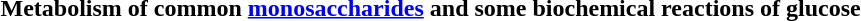<table class="toccolours collapsible collapsed"  style="width:100%; text-align:left;">
<tr>
<th>Metabolism of common <a href='#'>monosaccharides</a> and some biochemical reactions of glucose</th>
</tr>
<tr>
<td></td>
</tr>
</table>
